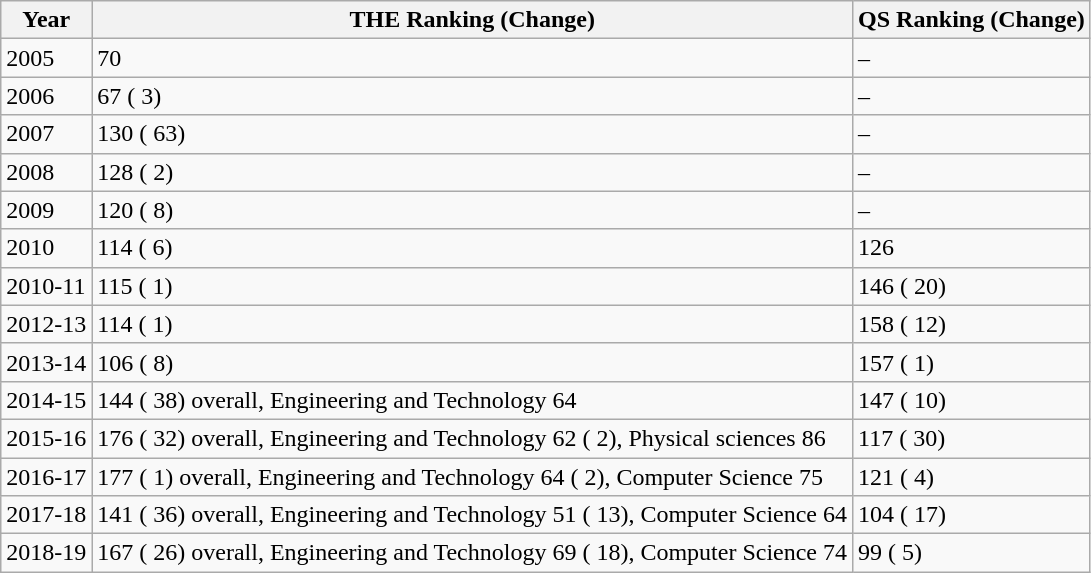<table class="wikitable">
<tr>
<th>Year</th>
<th>THE Ranking (Change)</th>
<th>QS Ranking (Change)</th>
</tr>
<tr>
<td>2005</td>
<td>70</td>
<td>–</td>
</tr>
<tr>
<td>2006</td>
<td>67 ( 3)</td>
<td>–</td>
</tr>
<tr>
<td>2007</td>
<td>130 ( 63)</td>
<td>–</td>
</tr>
<tr>
<td>2008</td>
<td>128 ( 2)</td>
<td>–</td>
</tr>
<tr>
<td>2009</td>
<td>120 ( 8)</td>
<td>–</td>
</tr>
<tr>
<td>2010</td>
<td>114 ( 6)</td>
<td>126</td>
</tr>
<tr>
<td>2010-11</td>
<td>115 ( 1)</td>
<td>146 ( 20)</td>
</tr>
<tr>
<td>2012-13</td>
<td>114 ( 1)</td>
<td>158 ( 12)</td>
</tr>
<tr>
<td>2013-14</td>
<td>106 ( 8)</td>
<td>157 ( 1)</td>
</tr>
<tr>
<td>2014-15</td>
<td>144 ( 38) overall, Engineering and Technology 64</td>
<td>147 ( 10)</td>
</tr>
<tr>
<td>2015-16</td>
<td>176 ( 32) overall, Engineering and Technology 62 ( 2), Physical sciences 86</td>
<td>117 ( 30)</td>
</tr>
<tr>
<td>2016-17</td>
<td>177 ( 1) overall, Engineering and Technology 64 ( 2), Computer Science 75</td>
<td>121 ( 4)</td>
</tr>
<tr>
<td>2017-18</td>
<td>141 ( 36) overall, Engineering and Technology 51 ( 13), Computer Science 64</td>
<td>104 ( 17)</td>
</tr>
<tr>
<td>2018-19</td>
<td>167 ( 26) overall, Engineering and Technology 69 ( 18), Computer Science 74</td>
<td>99 ( 5)</td>
</tr>
</table>
